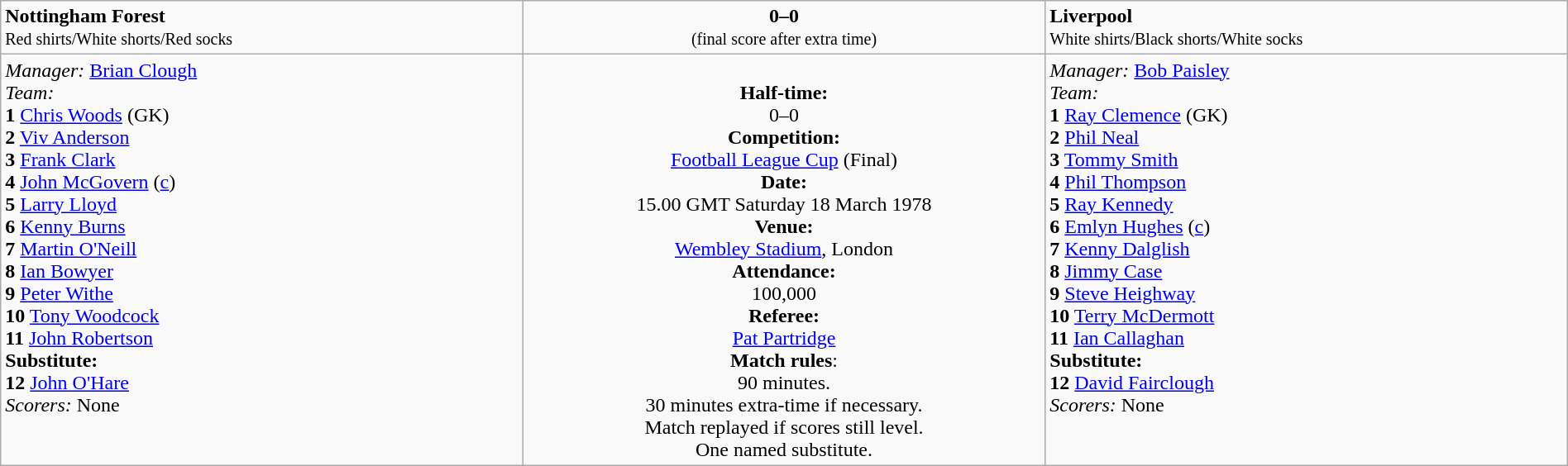<table border=0 class="wikitable" width=100%>
<tr>
<td width=33% valign=top><span><strong>Nottingham Forest</strong></span><br><small>Red shirts/White shorts/Red socks</small></td>
<td width=33% valign=top align=center><span><strong>0–0</strong></span><br><small>(final score after extra time)</small></td>
<td width=33% valign=top><span><strong>Liverpool</strong></span><br><small>White shirts/Black shorts/White socks</small></td>
</tr>
<tr>
<td valign=top><em>Manager:</em>  <a href='#'>Brian Clough</a><br><em>Team:</em>
<br><strong>1</strong>   <a href='#'>Chris Woods</a> (GK)
<br><strong>2</strong>   <a href='#'>Viv Anderson</a> 
<br><strong>3</strong>   <a href='#'>Frank Clark</a> 
<br><strong>4</strong>   <a href='#'>John McGovern</a> (<a href='#'>c</a>)
<br><strong>5</strong>   <a href='#'>Larry Lloyd</a>
<br><strong>6</strong>   <a href='#'>Kenny Burns</a> 
<br><strong>7</strong>   <a href='#'>Martin O'Neill</a>
<br><strong>8</strong>   <a href='#'>Ian Bowyer</a> 
<br><strong>9</strong>   <a href='#'>Peter Withe</a> 
<br><strong>10</strong>  <a href='#'>Tony Woodcock</a> 
<br><strong>11</strong>  <a href='#'>John Robertson</a>
<br><strong>Substitute:</strong>
<br><strong>12</strong>  <a href='#'>John O'Hare</a> <br><em>Scorers:</em>
None</td>
<td valign=middle align=center><br><strong>Half-time:</strong><br>0–0<br><strong>Competition:</strong><br><a href='#'>Football League Cup</a> (Final)<br><strong>Date:</strong><br>15.00 GMT Saturday 18 March 1978<br><strong>Venue:</strong><br><a href='#'>Wembley Stadium</a>, London<br><strong>Attendance:</strong><br> 100,000<br><strong> Referee:</strong><br> <a href='#'>Pat Partridge</a><br><strong>Match rules</strong>:<br>90 minutes.<br>30 minutes extra-time if necessary.<br>Match replayed if scores still level.<br>One named substitute.<br>
</td>
<td valign=top><em>Manager:</em>  <a href='#'>Bob Paisley</a><br><em>Team:</em>
<br><strong>1</strong>  <a href='#'>Ray Clemence</a> (GK)
<br><strong>2</strong>  <a href='#'>Phil Neal</a> 
<br><strong>3</strong>  <a href='#'>Tommy Smith</a>  
<br><strong>4</strong>  <a href='#'>Phil Thompson</a> 
<br><strong>5</strong>  <a href='#'>Ray Kennedy</a> 
<br><strong>6</strong>  <a href='#'>Emlyn Hughes</a> (<a href='#'>c</a>)
<br><strong>7</strong>  <a href='#'>Kenny Dalglish</a> 
<br><strong>8</strong>  <a href='#'>Jimmy Case</a> 
<br><strong>9</strong>  <a href='#'>Steve Heighway</a> 
<br><strong>10</strong>  <a href='#'>Terry McDermott</a> 
<br><strong>11</strong>  <a href='#'>Ian Callaghan</a> 
<br><strong>Substitute:</strong>
<br><strong>12</strong>  <a href='#'>David Fairclough</a> <br><em>Scorers:</em>
None</td>
</tr>
</table>
